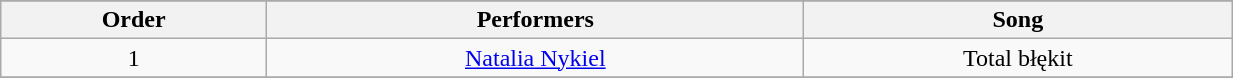<table class="wikitable" style="text-align:center; width:65%;">
<tr>
</tr>
<tr>
<th>Order</th>
<th>Performers</th>
<th>Song</th>
</tr>
<tr>
<td>1</td>
<td><a href='#'>Natalia Nykiel</a></td>
<td>Total błękit</td>
</tr>
<tr>
</tr>
</table>
